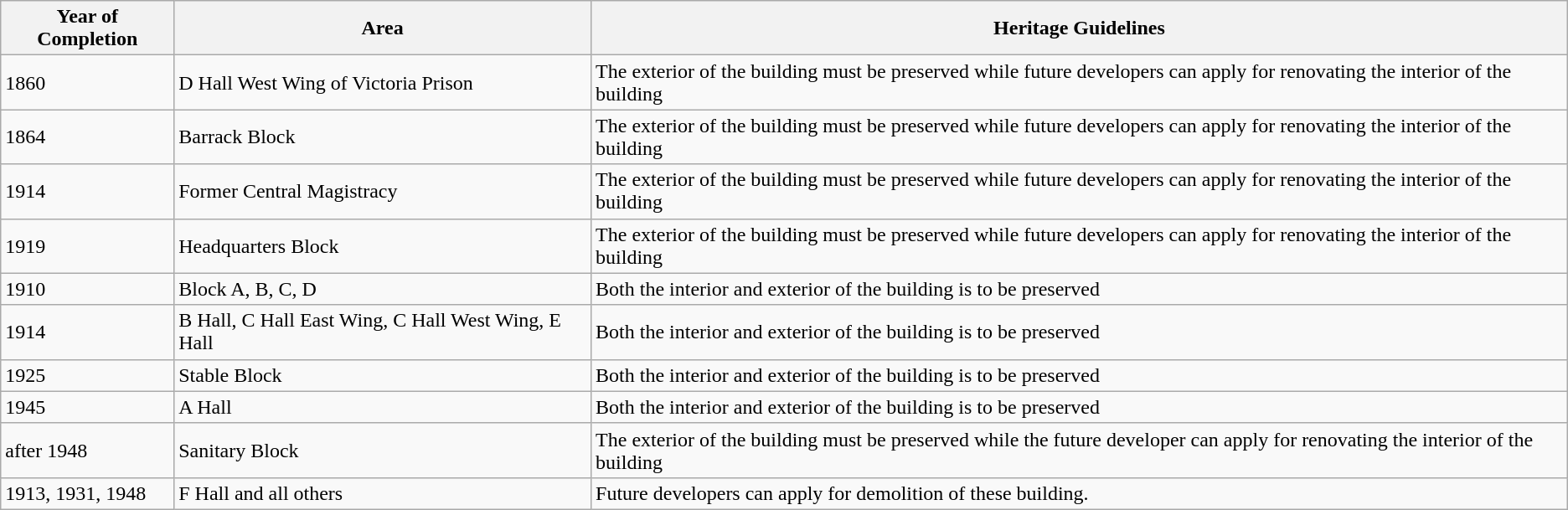<table class="wikitable">
<tr>
<th>Year of Completion</th>
<th>Area</th>
<th>Heritage Guidelines</th>
</tr>
<tr>
<td>1860</td>
<td>D Hall West Wing of Victoria Prison</td>
<td>The exterior of the building must be preserved while future developers can apply for renovating the interior of the building</td>
</tr>
<tr>
<td>1864</td>
<td>Barrack Block</td>
<td>The exterior of the building must be preserved while future developers can apply for renovating the interior of the building</td>
</tr>
<tr>
<td>1914</td>
<td>Former Central Magistracy</td>
<td>The exterior of the building must be preserved while future developers can apply for renovating the interior of the building</td>
</tr>
<tr>
<td>1919</td>
<td>Headquarters Block</td>
<td>The exterior of the building must be preserved while future developers can apply for renovating the interior of the building</td>
</tr>
<tr>
<td>1910</td>
<td>Block A, B, C, D</td>
<td>Both the interior and exterior of the building is to be preserved</td>
</tr>
<tr>
<td>1914</td>
<td>B Hall, C Hall East Wing, C Hall West Wing, E Hall</td>
<td>Both the interior and exterior of the building is to be preserved</td>
</tr>
<tr>
<td>1925</td>
<td>Stable Block</td>
<td>Both the interior and exterior of the building is to be preserved</td>
</tr>
<tr>
<td>1945</td>
<td>A Hall</td>
<td>Both the interior and exterior of the building is to be preserved</td>
</tr>
<tr>
<td>after 1948</td>
<td>Sanitary Block</td>
<td>The exterior of the building must be preserved while the future developer can apply for renovating the interior of the building</td>
</tr>
<tr>
<td>1913, 1931, 1948</td>
<td>F Hall and all others</td>
<td>Future developers can apply for demolition of these building.</td>
</tr>
</table>
